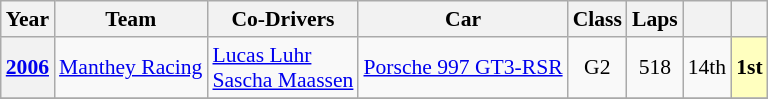<table class="wikitable" style="text-align:center; font-size:90%">
<tr>
<th>Year</th>
<th>Team</th>
<th>Co-Drivers</th>
<th>Car</th>
<th>Class</th>
<th>Laps</th>
<th></th>
<th></th>
</tr>
<tr>
<th><a href='#'>2006</a></th>
<td align="left"> <a href='#'>Manthey Racing</a></td>
<td align="left"> <a href='#'>Lucas Luhr</a><br> <a href='#'>Sascha Maassen</a></td>
<td align="left"><a href='#'>Porsche 997 GT3-RSR</a></td>
<td>G2</td>
<td>518</td>
<td>14th</td>
<th style="background:#FFFFBF;">1st</th>
</tr>
<tr>
</tr>
</table>
